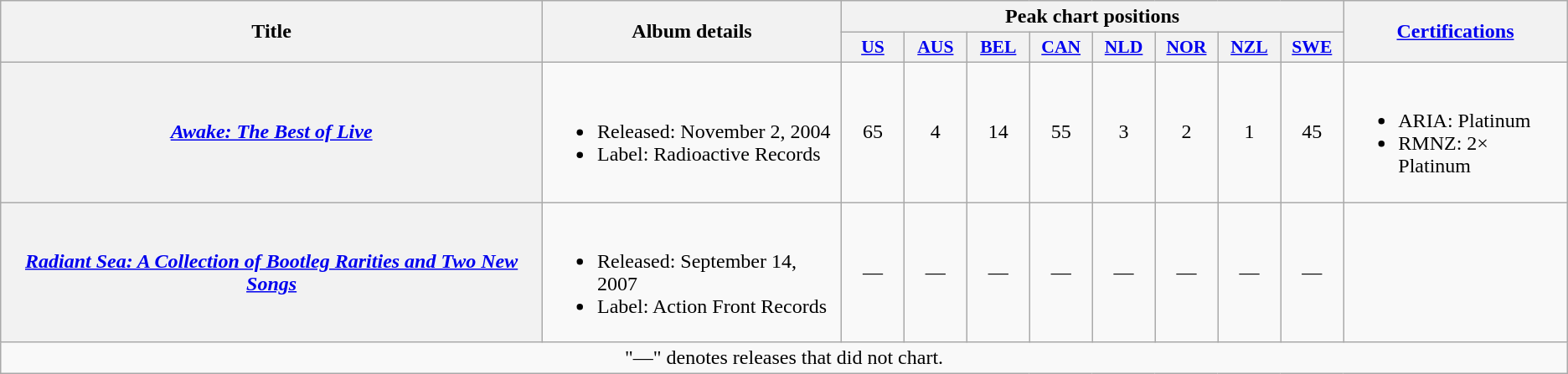<table class="wikitable plainrowheaders">
<tr>
<th scope="col" rowspan="2">Title</th>
<th scope="col" rowspan="2">Album details</th>
<th scope="col" colspan="8">Peak chart positions</th>
<th scope="col" rowspan="2"><a href='#'>Certifications</a></th>
</tr>
<tr>
<th scope="col" style="width:3em;font-size:90%"><a href='#'>US</a><br></th>
<th scope="col" style="width:3em;font-size:90%"><a href='#'>AUS</a><br></th>
<th scope="col" style="width:3em;font-size:90%"><a href='#'>BEL</a><br></th>
<th scope="col" style="width:3em;font-size:90%"><a href='#'>CAN</a><br></th>
<th scope="col" style="width:3em;font-size:90%"><a href='#'>NLD</a><br></th>
<th scope="col" style="width:3em;font-size:90%"><a href='#'>NOR</a><br></th>
<th scope="col" style="width:3em;font-size:90%"><a href='#'>NZL</a><br></th>
<th scope="col" style="width:3em;font-size:90%"><a href='#'>SWE</a><br></th>
</tr>
<tr>
<th scope="row"><em><a href='#'>Awake: The Best of Live</a></em></th>
<td><br><ul><li>Released: November 2, 2004</li><li>Label: Radioactive Records</li></ul></td>
<td align="center">65</td>
<td align="center">4</td>
<td align="center">14</td>
<td align="center">55</td>
<td align="center">3</td>
<td align="center">2</td>
<td align="center">1</td>
<td align="center">45</td>
<td><br><ul><li>ARIA: Platinum</li><li>RMNZ: 2× Platinum</li></ul></td>
</tr>
<tr>
<th scope="row"><em><a href='#'>Radiant Sea: A Collection of Bootleg Rarities and Two New Songs</a></em></th>
<td><br><ul><li>Released: September 14, 2007</li><li>Label: Action Front Records</li></ul></td>
<td align="center">—</td>
<td align="center">—</td>
<td align="center">—</td>
<td align="center">—</td>
<td align="center">—</td>
<td align="center">—</td>
<td align="center">—</td>
<td align="center">—</td>
<td></td>
</tr>
<tr>
<td align="center" colspan="11">"—" denotes releases that did not chart.</td>
</tr>
</table>
